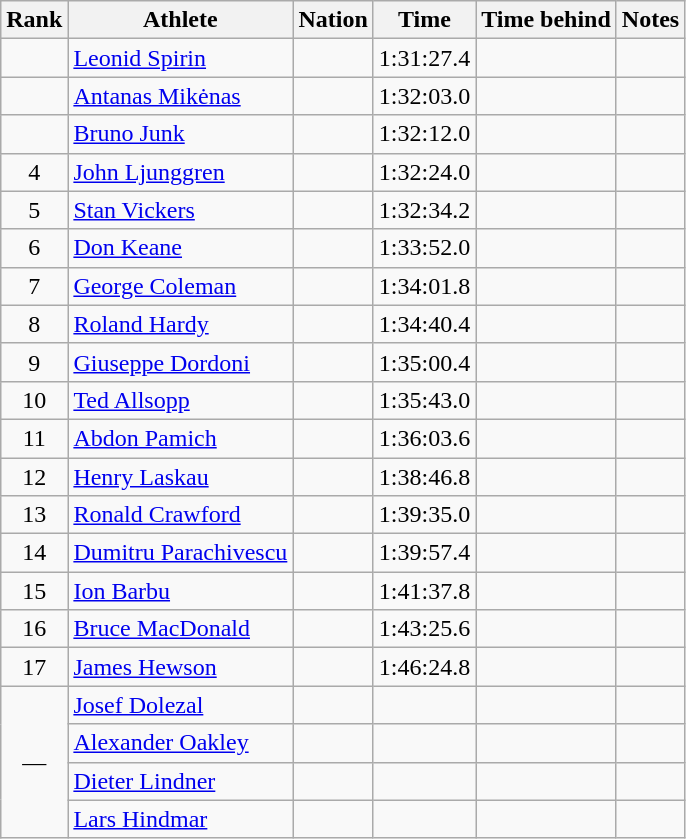<table class="wikitable sortable" style="text-align:center">
<tr>
<th>Rank</th>
<th>Athlete</th>
<th>Nation</th>
<th>Time</th>
<th>Time behind</th>
<th>Notes</th>
</tr>
<tr>
<td></td>
<td align=left><a href='#'>Leonid Spirin</a></td>
<td align=left></td>
<td>1:31:27.4</td>
<td></td>
<td></td>
</tr>
<tr>
<td></td>
<td align=left><a href='#'>Antanas Mikėnas</a></td>
<td align=left></td>
<td>1:32:03.0</td>
<td></td>
<td></td>
</tr>
<tr>
<td></td>
<td align=left><a href='#'>Bruno Junk</a></td>
<td align=left></td>
<td>1:32:12.0</td>
<td></td>
<td></td>
</tr>
<tr>
<td>4</td>
<td align=left><a href='#'>John Ljunggren</a></td>
<td align=left></td>
<td>1:32:24.0</td>
<td></td>
<td></td>
</tr>
<tr>
<td>5</td>
<td align=left><a href='#'>Stan Vickers</a></td>
<td align=left></td>
<td>1:32:34.2</td>
<td></td>
<td></td>
</tr>
<tr>
<td>6</td>
<td align=left><a href='#'>Don Keane</a></td>
<td align=left></td>
<td>1:33:52.0</td>
<td></td>
<td></td>
</tr>
<tr>
<td>7</td>
<td align=left><a href='#'>George Coleman</a></td>
<td align=left></td>
<td>1:34:01.8</td>
<td></td>
<td></td>
</tr>
<tr>
<td>8</td>
<td align=left><a href='#'>Roland Hardy</a></td>
<td align=left></td>
<td>1:34:40.4</td>
<td></td>
<td></td>
</tr>
<tr>
<td>9</td>
<td align=left><a href='#'>Giuseppe Dordoni</a></td>
<td align=left></td>
<td>1:35:00.4</td>
<td></td>
<td></td>
</tr>
<tr>
<td>10</td>
<td align=left><a href='#'>Ted Allsopp</a></td>
<td align=left></td>
<td>1:35:43.0</td>
<td></td>
<td></td>
</tr>
<tr>
<td>11</td>
<td align=left><a href='#'>Abdon Pamich</a></td>
<td align=left></td>
<td>1:36:03.6</td>
<td></td>
<td></td>
</tr>
<tr>
<td>12</td>
<td align=left><a href='#'>Henry Laskau</a></td>
<td align=left></td>
<td>1:38:46.8</td>
<td></td>
<td></td>
</tr>
<tr>
<td>13</td>
<td align=left><a href='#'>Ronald Crawford</a></td>
<td align=left></td>
<td>1:39:35.0</td>
<td></td>
<td></td>
</tr>
<tr>
<td>14</td>
<td align=left><a href='#'>Dumitru Parachivescu</a></td>
<td align=left></td>
<td>1:39:57.4</td>
<td></td>
<td></td>
</tr>
<tr>
<td>15</td>
<td align=left><a href='#'>Ion Barbu</a></td>
<td align=left></td>
<td>1:41:37.8</td>
<td></td>
<td></td>
</tr>
<tr>
<td>16</td>
<td align=left><a href='#'>Bruce MacDonald</a></td>
<td align=left></td>
<td>1:43:25.6</td>
<td></td>
<td></td>
</tr>
<tr>
<td>17</td>
<td align=left><a href='#'>James Hewson</a></td>
<td align=left></td>
<td>1:46:24.8</td>
<td></td>
<td></td>
</tr>
<tr>
<td rowspan="4">—</td>
<td align=left><a href='#'>Josef Dolezal</a></td>
<td align=left></td>
<td></td>
<td></td>
<td></td>
</tr>
<tr>
<td align=left><a href='#'>Alexander Oakley</a></td>
<td align=left></td>
<td></td>
<td></td>
<td></td>
</tr>
<tr>
<td align=left><a href='#'>Dieter Lindner</a></td>
<td align=left></td>
<td></td>
<td></td>
<td></td>
</tr>
<tr>
<td align=left><a href='#'>Lars Hindmar</a></td>
<td align=left></td>
<td></td>
<td></td>
<td></td>
</tr>
</table>
